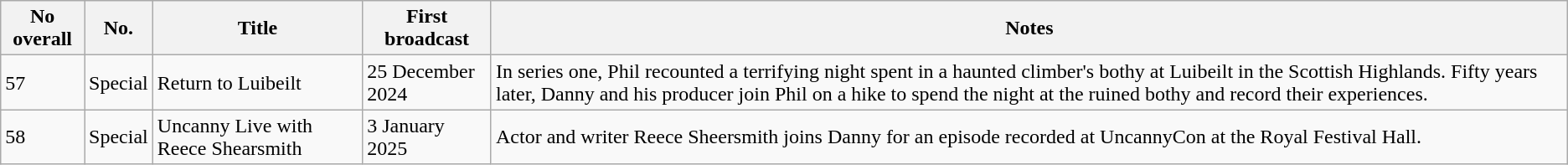<table class="wikitable sortable">
<tr>
<th><strong>No overall</strong></th>
<th><strong>No.</strong></th>
<th><strong>Title</strong></th>
<th><strong>First broadcast</strong></th>
<th><strong>Notes</strong></th>
</tr>
<tr>
<td>57</td>
<td>Special</td>
<td>Return to Luibeilt</td>
<td>25 December 2024</td>
<td>In series one, Phil recounted a terrifying night spent in a haunted climber's bothy at Luibeilt in the Scottish Highlands. Fifty years later, Danny and his producer join Phil on a hike to spend the night at the ruined bothy and record their experiences.</td>
</tr>
<tr>
<td>58</td>
<td>Special</td>
<td>Uncanny Live with Reece Shearsmith</td>
<td>3 January 2025</td>
<td>Actor and writer Reece Sheersmith joins Danny for an episode recorded at UncannyCon at the Royal Festival Hall.</td>
</tr>
</table>
